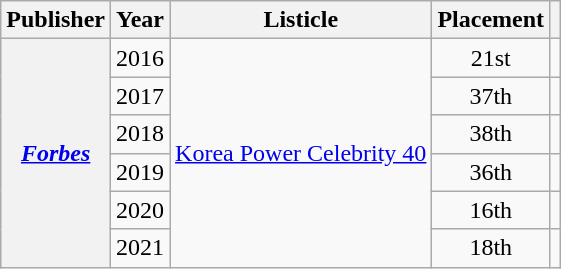<table class="wikitable plainrowheaders sortable">
<tr>
<th scope="col">Publisher</th>
<th scope="col">Year</th>
<th scope="col">Listicle</th>
<th scope="col">Placement</th>
<th scope="col" class="unsortable"></th>
</tr>
<tr>
<th scope="row" rowspan="6"><em><a href='#'>Forbes</a></em></th>
<td>2016</td>
<td rowspan="6"><a href='#'>Korea Power Celebrity 40</a></td>
<td style="text-align:center">21st</td>
<td style="text-align:center"></td>
</tr>
<tr>
<td>2017</td>
<td style="text-align:center">37th</td>
<td style="text-align:center"></td>
</tr>
<tr>
<td>2018</td>
<td style="text-align:center">38th</td>
<td style="text-align:center"></td>
</tr>
<tr>
<td>2019</td>
<td style="text-align:center">36th</td>
<td style="text-align:center"></td>
</tr>
<tr>
<td>2020</td>
<td style="text-align:center">16th</td>
<td style="text-align:center"></td>
</tr>
<tr>
<td>2021</td>
<td style="text-align:center">18th</td>
<td style="text-align:center"></td>
</tr>
</table>
